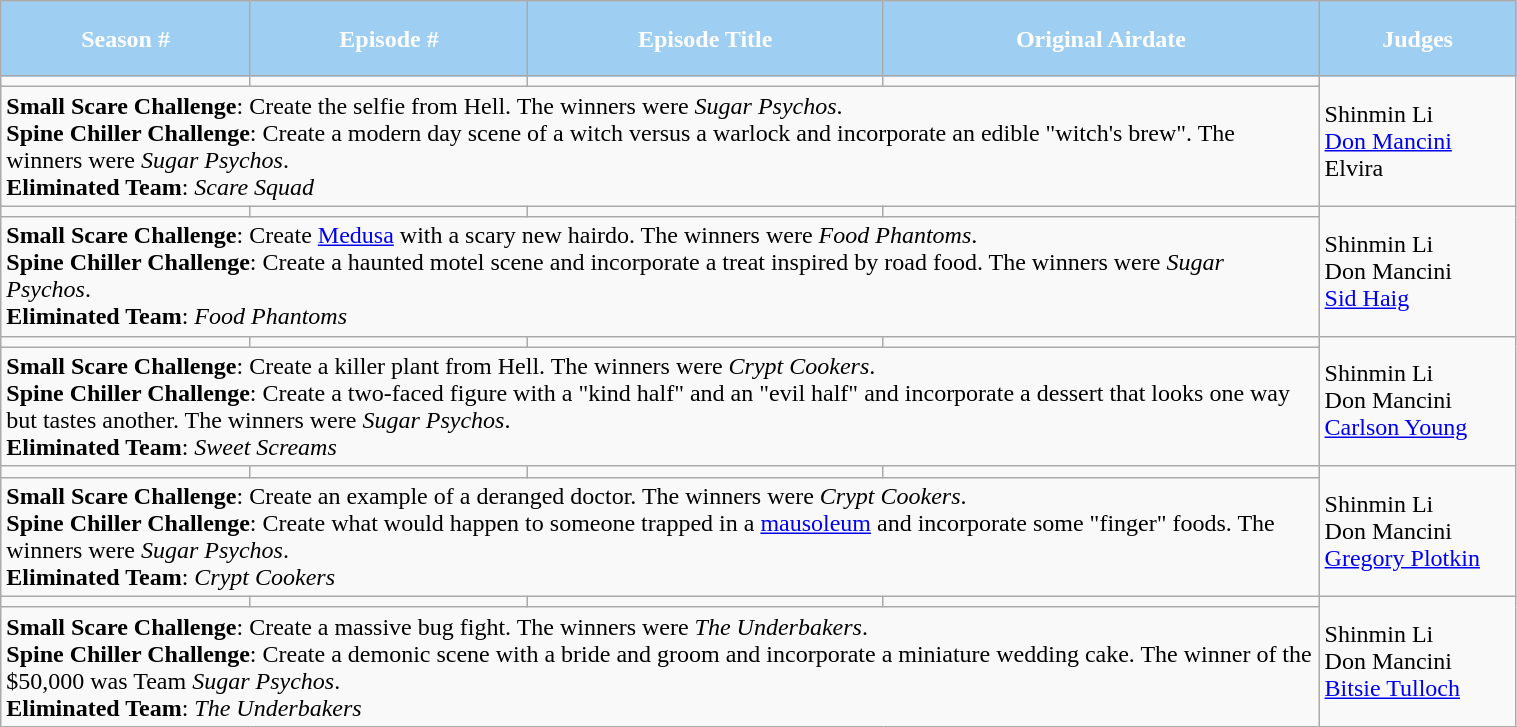<table class="wikitable" style="width:80%;">
<tr style="background-color: #9fcef3; color:white; height: 50px;">
<th style="background-color: #9fcef3; color: #FFFFFF;">Season #</th>
<th style="background-color: #9fcef3; color: #FFFFFF;">Episode #</th>
<th style="background-color: #9fcef3; color: #FFFFFF;">Episode Title</th>
<th style="background-color: #9fcef3; color: #FFFFFF;">Original Airdate</th>
<th style="background-color: #9fcef3; color: #FFFFFF;" width=13%>Judges</th>
</tr>
<tr>
<td></td>
<td></td>
<td></td>
<td></td>
<td rowspan="2">Shinmin Li<br><a href='#'>Don Mancini</a><br>Elvira</td>
</tr>
<tr>
<td colspan="4"><strong>Small Scare Challenge</strong>: Create the selfie from Hell. The winners were <em>Sugar Psychos</em>.<br><strong>Spine Chiller Challenge</strong>: Create a modern day scene of a witch versus a warlock and incorporate an edible "witch's brew". The winners were <em>Sugar Psychos</em>.<br><strong>Eliminated Team</strong>: <em>Scare Squad</em></td>
</tr>
<tr>
<td></td>
<td></td>
<td></td>
<td></td>
<td rowspan="2">Shinmin Li<br>Don Mancini<br><a href='#'>Sid Haig</a></td>
</tr>
<tr>
<td colspan="4"><strong>Small Scare Challenge</strong>: Create <a href='#'>Medusa</a> with a scary new hairdo. The winners were <em>Food Phantoms</em>.<br><strong>Spine Chiller Challenge</strong>: Create a haunted motel scene and incorporate a treat inspired by road food. The winners were <em>Sugar Psychos</em>.<br><strong>Eliminated Team</strong>: <em>Food Phantoms</em></td>
</tr>
<tr>
<td></td>
<td></td>
<td></td>
<td></td>
<td rowspan="2">Shinmin Li<br>Don Mancini<br><a href='#'>Carlson Young</a></td>
</tr>
<tr>
<td colspan="4"><strong>Small Scare Challenge</strong>: Create a killer plant from Hell. The winners were <em>Crypt Cookers</em>.<br><strong>Spine Chiller Challenge</strong>: Create a two-faced figure with a "kind half" and an "evil half" and incorporate a dessert that looks one way but tastes another. The winners were <em>Sugar Psychos</em>.<br><strong>Eliminated Team</strong>: <em>Sweet Screams</em></td>
</tr>
<tr>
<td></td>
<td></td>
<td></td>
<td></td>
<td rowspan="2">Shinmin Li<br>Don Mancini<br><a href='#'>Gregory Plotkin</a></td>
</tr>
<tr>
<td colspan="4"><strong>Small Scare Challenge</strong>: Create an example of a deranged doctor. The winners were <em>Crypt Cookers</em>.<br><strong>Spine Chiller Challenge</strong>: Create what would happen to someone trapped in a <a href='#'>mausoleum</a> and incorporate some "finger" foods. The winners were <em>Sugar Psychos</em>.<br><strong>Eliminated Team</strong>: <em>Crypt Cookers</em></td>
</tr>
<tr>
<td></td>
<td></td>
<td></td>
<td></td>
<td rowspan="2">Shinmin Li<br>Don Mancini<br><a href='#'>Bitsie Tulloch</a></td>
</tr>
<tr>
<td colspan="4"><strong>Small Scare Challenge</strong>: Create a massive bug fight. The winners were <em>The Underbakers</em>.<br><strong>Spine Chiller Challenge</strong>: Create a demonic scene with a bride and groom and incorporate a miniature wedding cake. The winner of the $50,000 was Team <em>Sugar Psychos</em>.<br><strong>Eliminated Team</strong>: <em>The Underbakers</em></td>
</tr>
</table>
